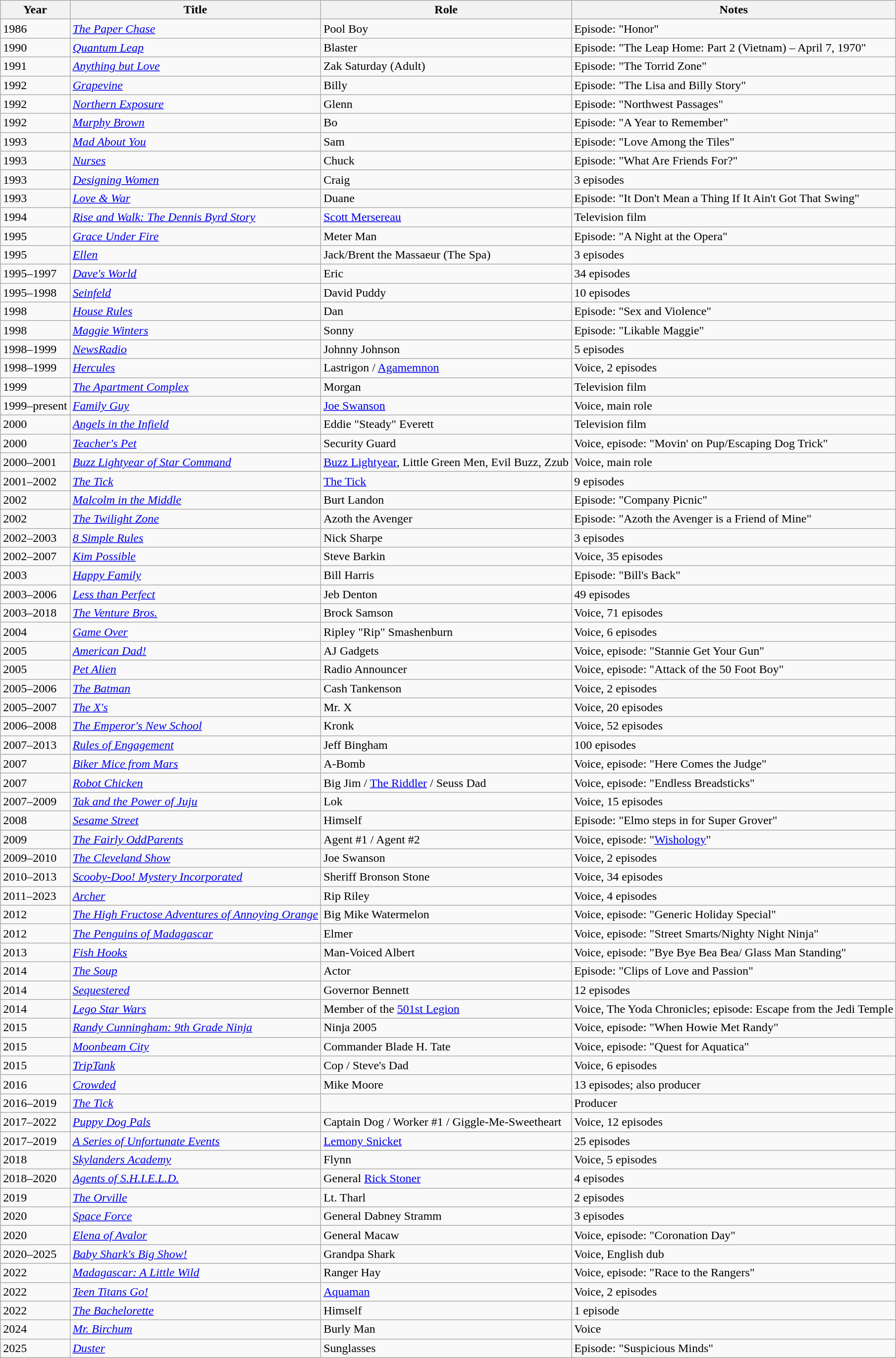<table class="wikitable sortable">
<tr>
<th>Year</th>
<th>Title</th>
<th>Role</th>
<th>Notes</th>
</tr>
<tr>
<td>1986</td>
<td><em><a href='#'>The Paper Chase</a></em></td>
<td>Pool Boy</td>
<td>Episode: "Honor"</td>
</tr>
<tr>
<td>1990</td>
<td><em><a href='#'>Quantum Leap</a></em></td>
<td>Blaster</td>
<td>Episode: "The Leap Home: Part 2 (Vietnam) – April 7, 1970"</td>
</tr>
<tr>
<td>1991</td>
<td><em><a href='#'>Anything but Love</a></em></td>
<td>Zak Saturday (Adult)</td>
<td>Episode: "The Torrid Zone"</td>
</tr>
<tr>
<td>1992</td>
<td><em><a href='#'>Grapevine</a></em></td>
<td>Billy</td>
<td>Episode: "The Lisa and Billy Story"</td>
</tr>
<tr>
<td>1992</td>
<td><em><a href='#'>Northern Exposure</a></em></td>
<td>Glenn</td>
<td>Episode: "Northwest Passages"</td>
</tr>
<tr>
<td>1992</td>
<td><em><a href='#'>Murphy Brown</a></em></td>
<td>Bo</td>
<td>Episode: "A Year to Remember"</td>
</tr>
<tr>
<td>1993</td>
<td><em><a href='#'>Mad About You</a></em></td>
<td>Sam</td>
<td>Episode: "Love Among the Tiles"</td>
</tr>
<tr>
<td>1993</td>
<td><em><a href='#'>Nurses</a></em></td>
<td>Chuck</td>
<td>Episode: "What Are Friends For?"</td>
</tr>
<tr>
<td>1993</td>
<td><em><a href='#'>Designing Women</a></em></td>
<td>Craig</td>
<td>3 episodes</td>
</tr>
<tr>
<td>1993</td>
<td><em><a href='#'>Love & War</a></em></td>
<td>Duane</td>
<td>Episode: "It Don't Mean a Thing If It Ain't Got That Swing"</td>
</tr>
<tr>
<td>1994</td>
<td><em><a href='#'>Rise and Walk: The Dennis Byrd Story</a></em></td>
<td><a href='#'>Scott Mersereau</a></td>
<td>Television film</td>
</tr>
<tr>
<td>1995</td>
<td><em><a href='#'>Grace Under Fire</a></em></td>
<td>Meter Man</td>
<td>Episode: "A Night at the Opera"</td>
</tr>
<tr>
<td>1995</td>
<td><em><a href='#'>Ellen</a></em></td>
<td>Jack/Brent the Massaeur (The Spa)</td>
<td>3 episodes</td>
</tr>
<tr>
<td>1995–1997</td>
<td><em><a href='#'>Dave's World</a></em></td>
<td>Eric</td>
<td>34 episodes</td>
</tr>
<tr>
<td>1995–1998</td>
<td><em><a href='#'>Seinfeld</a></em></td>
<td>David Puddy</td>
<td>10 episodes</td>
</tr>
<tr>
<td>1998</td>
<td><em><a href='#'>House Rules</a></em></td>
<td>Dan</td>
<td>Episode: "Sex and Violence"</td>
</tr>
<tr>
<td>1998</td>
<td><em><a href='#'>Maggie Winters</a></em></td>
<td>Sonny</td>
<td>Episode: "Likable Maggie"</td>
</tr>
<tr>
<td>1998–1999</td>
<td><em><a href='#'>NewsRadio</a></em></td>
<td>Johnny Johnson</td>
<td>5 episodes</td>
</tr>
<tr>
<td>1998–1999</td>
<td><em><a href='#'>Hercules</a></em></td>
<td>Lastrigon / <a href='#'>Agamemnon</a></td>
<td>Voice, 2 episodes</td>
</tr>
<tr>
<td>1999</td>
<td><em><a href='#'>The Apartment Complex</a></em></td>
<td>Morgan</td>
<td>Television film</td>
</tr>
<tr>
<td>1999–present</td>
<td><em><a href='#'>Family Guy</a></em></td>
<td><a href='#'>Joe Swanson</a></td>
<td>Voice, main role</td>
</tr>
<tr>
<td>2000</td>
<td><em><a href='#'>Angels in the Infield</a></em></td>
<td>Eddie "Steady" Everett</td>
<td>Television film</td>
</tr>
<tr>
<td>2000</td>
<td><em><a href='#'>Teacher's Pet</a></em></td>
<td>Security Guard</td>
<td>Voice, episode: "Movin' on Pup/Escaping Dog Trick"</td>
</tr>
<tr>
<td>2000–2001</td>
<td><em><a href='#'>Buzz Lightyear of Star Command</a></em></td>
<td><a href='#'>Buzz Lightyear</a>, Little Green Men, Evil Buzz, Zzub</td>
<td>Voice, main role</td>
</tr>
<tr>
<td>2001–2002</td>
<td><em><a href='#'>The Tick</a></em></td>
<td><a href='#'>The Tick</a></td>
<td>9 episodes</td>
</tr>
<tr>
<td>2002</td>
<td><em><a href='#'>Malcolm in the Middle</a></em></td>
<td>Burt Landon</td>
<td>Episode: "Company Picnic"</td>
</tr>
<tr>
<td>2002</td>
<td><em><a href='#'>The Twilight Zone</a></em></td>
<td>Azoth the Avenger</td>
<td>Episode: "Azoth the Avenger is a Friend of Mine"</td>
</tr>
<tr>
<td>2002–2003</td>
<td><em><a href='#'>8 Simple Rules</a></em></td>
<td>Nick Sharpe</td>
<td>3 episodes</td>
</tr>
<tr>
<td>2002–2007</td>
<td><em><a href='#'>Kim Possible</a></em></td>
<td>Steve Barkin</td>
<td>Voice, 35 episodes</td>
</tr>
<tr>
<td>2003</td>
<td><em><a href='#'>Happy Family</a></em></td>
<td>Bill Harris</td>
<td>Episode: "Bill's Back"</td>
</tr>
<tr>
<td>2003–2006</td>
<td><em><a href='#'>Less than Perfect</a></em></td>
<td>Jeb Denton</td>
<td>49 episodes</td>
</tr>
<tr>
<td>2003–2018</td>
<td><em><a href='#'>The Venture Bros.</a></em></td>
<td>Brock Samson</td>
<td>Voice, 71 episodes</td>
</tr>
<tr>
<td>2004</td>
<td><em><a href='#'>Game Over</a></em></td>
<td>Ripley "Rip" Smashenburn</td>
<td>Voice, 6 episodes</td>
</tr>
<tr>
<td>2005</td>
<td><em><a href='#'>American Dad!</a></em></td>
<td>AJ Gadgets</td>
<td>Voice, episode: "Stannie Get Your Gun"</td>
</tr>
<tr>
<td>2005</td>
<td><em><a href='#'>Pet Alien</a></em></td>
<td>Radio Announcer</td>
<td>Voice, episode: "Attack of the 50 Foot Boy"</td>
</tr>
<tr>
<td>2005–2006</td>
<td><em><a href='#'>The Batman</a></em></td>
<td>Cash Tankenson</td>
<td>Voice, 2 episodes</td>
</tr>
<tr>
<td>2005–2007</td>
<td><em><a href='#'>The X's</a></em></td>
<td>Mr. X</td>
<td>Voice, 20 episodes</td>
</tr>
<tr>
<td>2006–2008</td>
<td><em><a href='#'>The Emperor's New School</a></em></td>
<td>Kronk</td>
<td>Voice, 52 episodes</td>
</tr>
<tr>
<td>2007–2013</td>
<td><em><a href='#'>Rules of Engagement</a></em></td>
<td>Jeff Bingham</td>
<td>100 episodes</td>
</tr>
<tr>
<td>2007</td>
<td><em><a href='#'>Biker Mice from Mars</a></em></td>
<td>A-Bomb</td>
<td>Voice, episode: "Here Comes the Judge"</td>
</tr>
<tr>
<td>2007</td>
<td><em><a href='#'>Robot Chicken</a></em></td>
<td>Big Jim / <a href='#'>The Riddler</a> / Seuss Dad</td>
<td>Voice, episode: "Endless Breadsticks"</td>
</tr>
<tr>
<td>2007–2009</td>
<td><em><a href='#'>Tak and the Power of Juju</a></em></td>
<td>Lok</td>
<td>Voice, 15 episodes</td>
</tr>
<tr>
<td>2008</td>
<td><em><a href='#'>Sesame Street</a></em></td>
<td>Himself</td>
<td>Episode: "Elmo steps in for Super Grover"</td>
</tr>
<tr>
<td>2009</td>
<td><em><a href='#'>The Fairly OddParents</a></em></td>
<td>Agent #1 / Agent #2</td>
<td>Voice, episode: "<a href='#'>Wishology</a>"</td>
</tr>
<tr>
<td>2009–2010</td>
<td><em><a href='#'>The Cleveland Show</a></em></td>
<td>Joe Swanson</td>
<td>Voice, 2 episodes</td>
</tr>
<tr>
<td>2010–2013</td>
<td><em><a href='#'>Scooby-Doo! Mystery Incorporated</a></em></td>
<td>Sheriff Bronson Stone</td>
<td>Voice, 34 episodes</td>
</tr>
<tr>
<td>2011–2023</td>
<td><em><a href='#'>Archer</a></em></td>
<td>Rip Riley</td>
<td>Voice, 4 episodes</td>
</tr>
<tr>
<td>2012</td>
<td><em><a href='#'>The High Fructose Adventures of Annoying Orange</a></em></td>
<td>Big Mike Watermelon</td>
<td>Voice, episode: "Generic Holiday Special"</td>
</tr>
<tr>
<td>2012</td>
<td><em><a href='#'>The Penguins of Madagascar</a></em></td>
<td>Elmer</td>
<td>Voice, episode: "Street Smarts/Nighty Night Ninja"</td>
</tr>
<tr>
<td>2013</td>
<td><em><a href='#'>Fish Hooks</a></em></td>
<td>Man-Voiced Albert</td>
<td>Voice, episode: "Bye Bye Bea Bea/ Glass Man Standing"</td>
</tr>
<tr>
<td>2014</td>
<td><em><a href='#'>The Soup</a></em></td>
<td>Actor</td>
<td>Episode: "Clips of Love and Passion"</td>
</tr>
<tr>
<td>2014</td>
<td><em><a href='#'>Sequestered</a></em></td>
<td>Governor Bennett</td>
<td>12 episodes</td>
</tr>
<tr>
<td>2014</td>
<td><em><a href='#'>Lego Star Wars</a></em></td>
<td>Member of the <a href='#'>501st Legion</a></td>
<td>Voice, The Yoda Chronicles; episode: Escape from the Jedi Temple</td>
</tr>
<tr>
<td>2015</td>
<td><em><a href='#'>Randy Cunningham: 9th Grade Ninja</a></em></td>
<td>Ninja 2005</td>
<td>Voice, episode: "When Howie Met Randy"</td>
</tr>
<tr>
<td>2015</td>
<td><em><a href='#'>Moonbeam City</a></em></td>
<td>Commander Blade H. Tate</td>
<td>Voice, episode: "Quest for Aquatica"</td>
</tr>
<tr>
<td>2015</td>
<td><em><a href='#'>TripTank</a></em></td>
<td>Cop / Steve's Dad</td>
<td>Voice, 6 episodes</td>
</tr>
<tr>
<td>2016</td>
<td><em><a href='#'>Crowded</a></em></td>
<td>Mike Moore</td>
<td>13 episodes; also producer</td>
</tr>
<tr>
<td>2016–2019</td>
<td><em><a href='#'>The Tick</a></em></td>
<td></td>
<td>Producer</td>
</tr>
<tr>
<td>2017–2022</td>
<td><em><a href='#'>Puppy Dog Pals</a></em></td>
<td>Captain Dog / Worker #1 / Giggle-Me-Sweetheart</td>
<td>Voice, 12 episodes</td>
</tr>
<tr>
<td>2017–2019</td>
<td><em><a href='#'>A Series of Unfortunate Events</a></em></td>
<td><a href='#'>Lemony Snicket</a></td>
<td>25 episodes</td>
</tr>
<tr>
<td>2018</td>
<td><em><a href='#'>Skylanders Academy</a></em></td>
<td>Flynn</td>
<td>Voice, 5 episodes</td>
</tr>
<tr>
<td>2018–2020</td>
<td><em><a href='#'>Agents of S.H.I.E.L.D.</a></em></td>
<td>General <a href='#'>Rick Stoner</a></td>
<td>4 episodes</td>
</tr>
<tr>
<td>2019</td>
<td><em><a href='#'>The Orville</a></em></td>
<td>Lt. Tharl</td>
<td>2 episodes</td>
</tr>
<tr>
<td>2020</td>
<td><em><a href='#'>Space Force</a></em></td>
<td>General Dabney Stramm</td>
<td>3 episodes</td>
</tr>
<tr>
<td>2020</td>
<td><em><a href='#'>Elena of Avalor</a></em></td>
<td>General Macaw</td>
<td>Voice, episode: "Coronation Day"</td>
</tr>
<tr>
<td>2020–2025</td>
<td><em><a href='#'>Baby Shark's Big Show!</a></em></td>
<td>Grandpa Shark</td>
<td>Voice, English dub</td>
</tr>
<tr>
<td>2022</td>
<td><em><a href='#'>Madagascar: A Little Wild</a></em></td>
<td>Ranger Hay</td>
<td>Voice, episode: "Race to the Rangers"</td>
</tr>
<tr>
<td>2022</td>
<td><em><a href='#'>Teen Titans Go!</a></em></td>
<td><a href='#'>Aquaman</a></td>
<td>Voice, 2 episodes</td>
</tr>
<tr>
<td>2022</td>
<td><em><a href='#'>The Bachelorette</a></em></td>
<td>Himself</td>
<td>1 episode</td>
</tr>
<tr>
<td>2024</td>
<td><em><a href='#'>Mr. Birchum</a></em></td>
<td>Burly Man</td>
<td>Voice</td>
</tr>
<tr>
<td>2025</td>
<td><em><a href='#'>Duster</a></em></td>
<td>Sunglasses</td>
<td>Episode: "Suspicious Minds"</td>
</tr>
</table>
